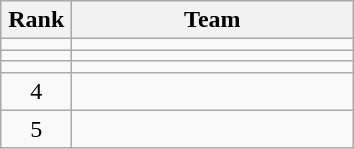<table class="wikitable" style="text-align:center;">
<tr>
<th width=40>Rank</th>
<th width=180>Team</th>
</tr>
<tr>
<td></td>
<td align=left></td>
</tr>
<tr>
<td></td>
<td align=left></td>
</tr>
<tr>
<td></td>
<td align=left></td>
</tr>
<tr>
<td>4</td>
<td align=left></td>
</tr>
<tr>
<td>5</td>
<td align=left></td>
</tr>
</table>
